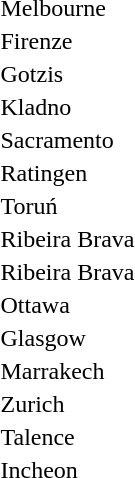<table>
<tr>
<td> Melbourne</td>
<td></td>
<td></td>
<td></td>
</tr>
<tr>
<td> Firenze</td>
<td></td>
<td></td>
<td></td>
</tr>
<tr>
<td> Gotzis</td>
<td></td>
<td></td>
<td></td>
</tr>
<tr>
<td> Kladno</td>
<td></td>
<td></td>
<td></td>
</tr>
<tr>
<td> Sacramento</td>
<td></td>
<td></td>
<td></td>
</tr>
<tr>
<td> Ratingen</td>
<td></td>
<td></td>
<td></td>
</tr>
<tr>
<td> Toruń</td>
<td></td>
<td></td>
<td></td>
</tr>
<tr>
<td> Ribeira Brava</td>
<td></td>
<td></td>
<td></td>
</tr>
<tr>
<td> Ribeira Brava</td>
<td></td>
<td></td>
<td></td>
</tr>
<tr>
<td> Ottawa</td>
<td></td>
<td></td>
<td></td>
</tr>
<tr>
<td> Glasgow</td>
<td></td>
<td></td>
<td></td>
</tr>
<tr>
<td> Marrakech</td>
<td></td>
<td></td>
<td></td>
</tr>
<tr>
<td> Zurich</td>
<td></td>
<td></td>
<td></td>
</tr>
<tr>
<td> Talence</td>
<td></td>
<td></td>
<td></td>
</tr>
<tr>
<td> Incheon</td>
<td></td>
<td></td>
<td></td>
</tr>
</table>
